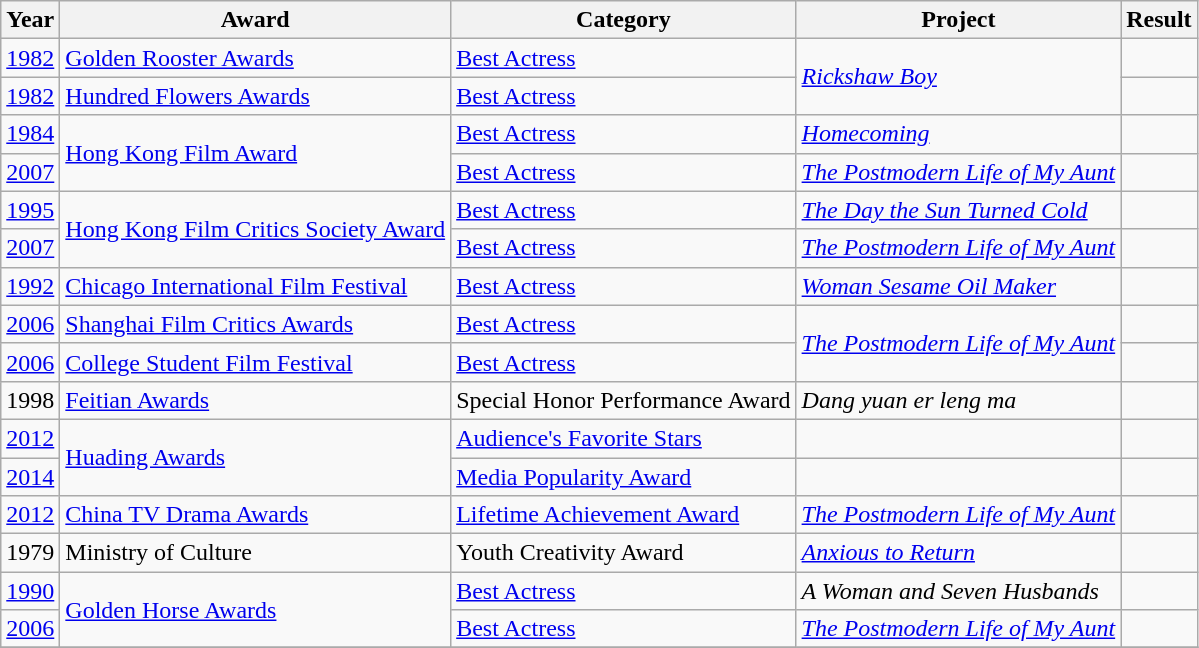<table class="wikitable">
<tr>
<th>Year</th>
<th>Award</th>
<th>Category</th>
<th>Project</th>
<th>Result</th>
</tr>
<tr>
<td><a href='#'>1982</a></td>
<td><a href='#'>Golden Rooster Awards</a></td>
<td><a href='#'>Best Actress</a></td>
<td rowspan=2><em><a href='#'>Rickshaw Boy</a></em></td>
<td></td>
</tr>
<tr>
<td><a href='#'>1982</a></td>
<td><a href='#'>Hundred Flowers Awards</a></td>
<td><a href='#'>Best Actress</a></td>
<td></td>
</tr>
<tr>
<td><a href='#'>1984</a></td>
<td rowspan=2><a href='#'>Hong Kong Film Award</a></td>
<td><a href='#'>Best Actress</a></td>
<td><em><a href='#'>Homecoming</a></em></td>
<td></td>
</tr>
<tr>
<td><a href='#'>2007</a></td>
<td><a href='#'>Best Actress</a></td>
<td><em><a href='#'>The Postmodern Life of My Aunt</a></em></td>
<td></td>
</tr>
<tr>
<td><a href='#'>1995</a></td>
<td rowspan=2><a href='#'>Hong Kong Film Critics Society Award</a></td>
<td><a href='#'>Best Actress</a></td>
<td><em><a href='#'>The Day the Sun Turned Cold</a></em></td>
<td></td>
</tr>
<tr>
<td><a href='#'>2007</a></td>
<td><a href='#'>Best Actress</a></td>
<td><em><a href='#'>The Postmodern Life of My Aunt</a></em></td>
<td></td>
</tr>
<tr>
<td><a href='#'>1992</a></td>
<td><a href='#'>Chicago International Film Festival</a></td>
<td><a href='#'>Best Actress</a></td>
<td><em><a href='#'>Woman Sesame Oil Maker</a></em></td>
<td></td>
</tr>
<tr>
<td><a href='#'>2006</a></td>
<td><a href='#'>Shanghai Film Critics Awards</a></td>
<td><a href='#'>Best Actress</a></td>
<td rowspan=2><em><a href='#'>The Postmodern Life of My Aunt</a></em></td>
<td></td>
</tr>
<tr>
<td><a href='#'>2006</a></td>
<td><a href='#'>College Student Film Festival</a></td>
<td><a href='#'>Best Actress</a></td>
<td></td>
</tr>
<tr>
<td>1998</td>
<td><a href='#'>Feitian Awards</a></td>
<td>Special Honor Performance Award</td>
<td><em>Dang yuan er leng ma </em></td>
<td></td>
</tr>
<tr>
<td><a href='#'>2012</a></td>
<td rowspan=2><a href='#'>Huading Awards</a></td>
<td><a href='#'>Audience's Favorite Stars</a></td>
<td></td>
<td></td>
</tr>
<tr>
<td><a href='#'>2014</a></td>
<td><a href='#'>Media Popularity Award</a></td>
<td></td>
<td></td>
</tr>
<tr>
<td><a href='#'>2012</a></td>
<td><a href='#'>China TV Drama Awards</a></td>
<td><a href='#'>Lifetime Achievement Award</a></td>
<td><em><a href='#'>The Postmodern Life of My Aunt</a></em></td>
<td></td>
</tr>
<tr>
<td>1979</td>
<td>Ministry of Culture</td>
<td>Youth Creativity Award</td>
<td><em><a href='#'>Anxious to Return</a></em></td>
<td></td>
</tr>
<tr>
<td><a href='#'>1990</a></td>
<td rowspan=2><a href='#'>Golden Horse Awards</a></td>
<td><a href='#'>Best Actress</a></td>
<td><em>A Woman and Seven Husbands</em></td>
<td></td>
</tr>
<tr>
<td><a href='#'>2006</a></td>
<td><a href='#'>Best Actress</a></td>
<td><em><a href='#'>The Postmodern Life of My Aunt</a></em></td>
<td></td>
</tr>
<tr>
</tr>
</table>
